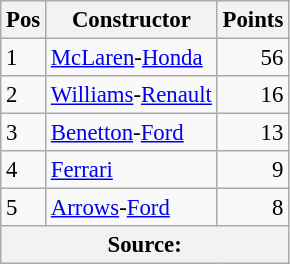<table class="wikitable" style="font-size: 95%;">
<tr>
<th>Pos</th>
<th>Constructor</th>
<th>Points</th>
</tr>
<tr>
<td>1</td>
<td> <a href='#'>McLaren</a>-<a href='#'>Honda</a></td>
<td align=right>56</td>
</tr>
<tr>
<td>2</td>
<td> <a href='#'>Williams</a>-<a href='#'>Renault</a></td>
<td align=right>16</td>
</tr>
<tr>
<td>3</td>
<td> <a href='#'>Benetton</a>-<a href='#'>Ford</a></td>
<td align=right>13</td>
</tr>
<tr>
<td>4</td>
<td> <a href='#'>Ferrari</a></td>
<td align=right>9</td>
</tr>
<tr>
<td>5</td>
<td> <a href='#'>Arrows</a>-<a href='#'>Ford</a></td>
<td align=right>8</td>
</tr>
<tr>
<th colspan=4>Source:</th>
</tr>
</table>
